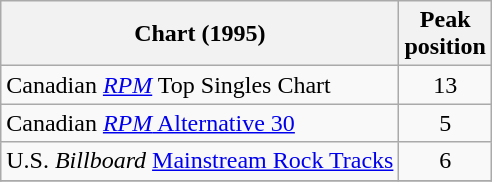<table class="wikitable">
<tr>
<th>Chart (1995)</th>
<th>Peak<br>position</th>
</tr>
<tr>
<td align="left">Canadian <em><a href='#'>RPM</a></em> Top Singles Chart</td>
<td align="center">13</td>
</tr>
<tr>
<td>Canadian <a href='#'><em>RPM</em> Alternative 30</a></td>
<td align="center">5</td>
</tr>
<tr>
<td align="left">U.S. <em>Billboard</em> <a href='#'>Mainstream Rock Tracks</a></td>
<td align="center">6</td>
</tr>
<tr>
</tr>
</table>
